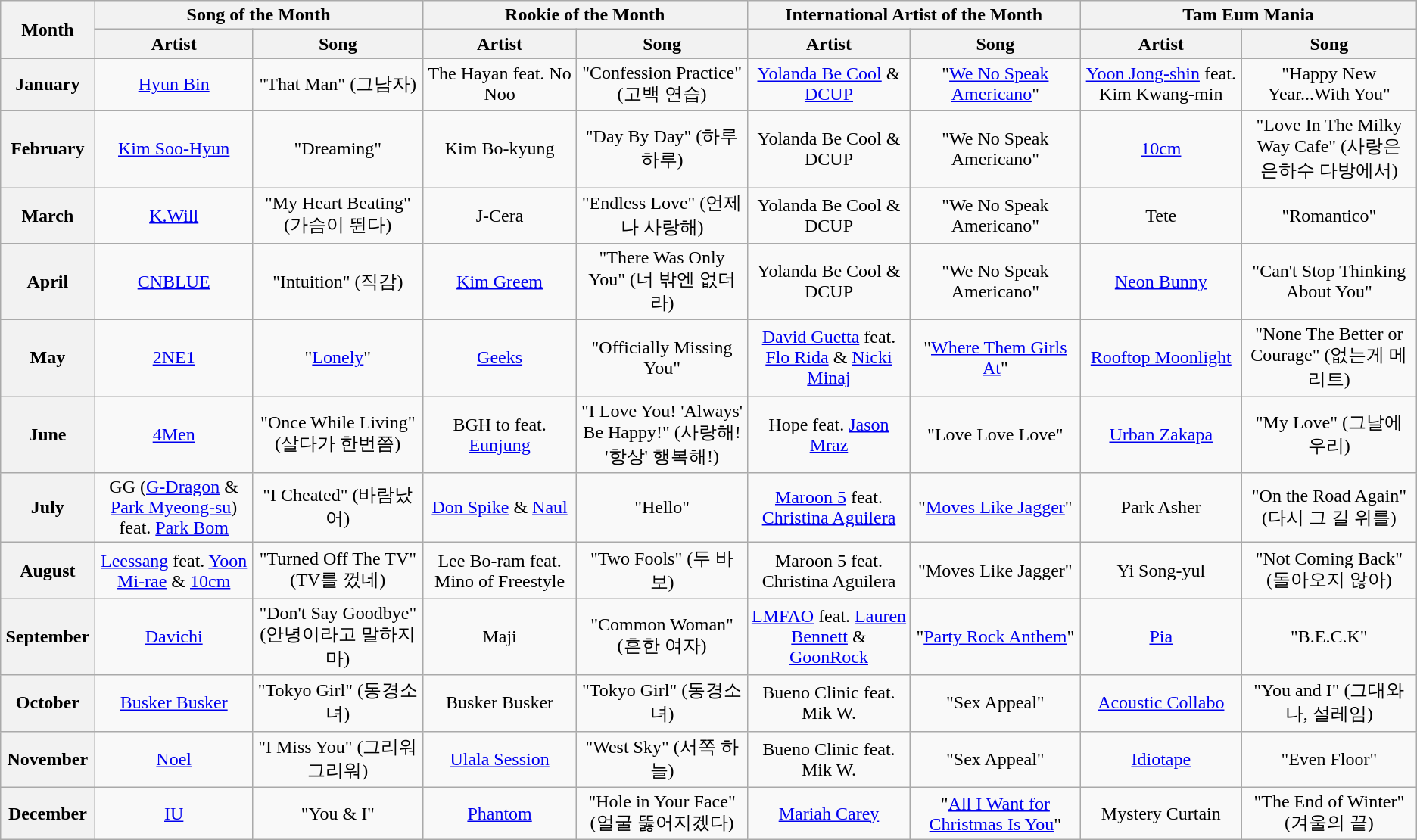<table class="wikitable plainrowheaders" style="text-align:center;">
<tr>
<th rowspan="2" style="width:5em;">Month</th>
<th colspan="2">Song of the Month</th>
<th colspan="2">Rookie of the Month</th>
<th colspan="2">International Artist of the Month</th>
<th colspan="2">Tam Eum Mania</th>
</tr>
<tr>
<th style="width:20em;">Artist</th>
<th style="width:20em;">Song</th>
<th style="width:20em;">Artist</th>
<th style="width:20em;">Song</th>
<th style="width:20em;">Artist</th>
<th style="width:20em;">Song</th>
<th style="width:20em;">Artist</th>
<th style="width:20em;">Song</th>
</tr>
<tr>
<th>January</th>
<td><a href='#'>Hyun Bin</a></td>
<td>"That Man" (그남자)</td>
<td>The Hayan feat. No Noo</td>
<td>"Confession Practice" (고백 연습)</td>
<td><a href='#'>Yolanda Be Cool</a> & <a href='#'>DCUP</a></td>
<td>"<a href='#'>We No Speak Americano</a>"</td>
<td><a href='#'>Yoon Jong-shin</a> feat. Kim Kwang-min</td>
<td>"Happy New Year...With You"</td>
</tr>
<tr>
<th>February</th>
<td><a href='#'>Kim Soo-Hyun</a></td>
<td>"Dreaming"</td>
<td>Kim Bo-kyung</td>
<td>"Day By Day" (하루하루)</td>
<td>Yolanda Be Cool & DCUP</td>
<td>"We No Speak Americano"</td>
<td><a href='#'>10cm</a></td>
<td>"Love In The Milky Way Cafe" (사랑은 은하수 다방에서)</td>
</tr>
<tr>
<th>March</th>
<td><a href='#'>K.Will</a></td>
<td>"My Heart Beating" (가슴이 뛴다)</td>
<td>J-Cera</td>
<td>"Endless Love" (언제나 사랑해)</td>
<td>Yolanda Be Cool & DCUP</td>
<td>"We No Speak Americano"</td>
<td>Tete</td>
<td>"Romantico"</td>
</tr>
<tr>
<th>April</th>
<td><a href='#'>CNBLUE</a></td>
<td>"Intuition" (직감)</td>
<td><a href='#'>Kim Greem</a></td>
<td>"There Was Only You" (너 밖엔 없더라)</td>
<td>Yolanda Be Cool & DCUP</td>
<td>"We No Speak Americano"</td>
<td><a href='#'>Neon Bunny</a></td>
<td>"Can't Stop Thinking About You"</td>
</tr>
<tr>
<th>May</th>
<td><a href='#'>2NE1</a></td>
<td>"<a href='#'>Lonely</a>"</td>
<td><a href='#'>Geeks</a></td>
<td>"Officially Missing You"</td>
<td><a href='#'>David Guetta</a> feat. <a href='#'>Flo Rida</a> & <a href='#'>Nicki Minaj</a></td>
<td>"<a href='#'>Where Them Girls At</a>"</td>
<td><a href='#'>Rooftop Moonlight</a></td>
<td>"None The Better or Courage" (없는게 메리트)</td>
</tr>
<tr>
<th>June</th>
<td><a href='#'>4Men</a></td>
<td>"Once While Living" (살다가 한번쯤)</td>
<td>BGH to feat. <a href='#'>Eunjung</a></td>
<td>"I Love You! 'Always' Be Happy!" (사랑해! '항상' 행복해!)</td>
<td>Hope feat. <a href='#'>Jason Mraz</a></td>
<td>"Love Love Love"</td>
<td><a href='#'>Urban Zakapa</a></td>
<td>"My Love" (그날에 우리)</td>
</tr>
<tr>
<th>July</th>
<td>GG (<a href='#'>G-Dragon</a> & <a href='#'>Park Myeong-su</a>) feat. <a href='#'>Park Bom</a></td>
<td>"I Cheated" (바람났어)</td>
<td><a href='#'>Don Spike</a> & <a href='#'>Naul</a></td>
<td>"Hello"</td>
<td><a href='#'>Maroon 5</a> feat. <a href='#'>Christina Aguilera</a></td>
<td>"<a href='#'>Moves Like Jagger</a>"</td>
<td>Park Asher</td>
<td>"On the Road Again" (다시 그 길 위를)</td>
</tr>
<tr>
<th>August</th>
<td><a href='#'>Leessang</a> feat. <a href='#'>Yoon Mi-rae</a> & <a href='#'>10cm</a></td>
<td>"Turned Off The TV" (TV를 껐네)</td>
<td>Lee Bo-ram feat. Mino of Freestyle</td>
<td>"Two Fools" (두 바보)</td>
<td>Maroon 5 feat. Christina Aguilera</td>
<td>"Moves Like Jagger"</td>
<td>Yi Song-yul</td>
<td>"Not Coming Back" (돌아오지 않아)</td>
</tr>
<tr>
<th>September</th>
<td><a href='#'>Davichi</a></td>
<td>"Don't Say Goodbye" (안녕이라고 말하지마)</td>
<td>Maji</td>
<td>"Common Woman" (흔한 여자)</td>
<td><a href='#'>LMFAO</a> feat. <a href='#'>Lauren Bennett</a> & <a href='#'>GoonRock</a></td>
<td>"<a href='#'>Party Rock Anthem</a>"</td>
<td><a href='#'>Pia</a></td>
<td>"B.E.C.K"</td>
</tr>
<tr>
<th>October</th>
<td><a href='#'>Busker Busker</a></td>
<td>"Tokyo Girl" (동경소녀)</td>
<td>Busker Busker</td>
<td>"Tokyo Girl" (동경소녀)</td>
<td>Bueno Clinic feat. Mik W.</td>
<td>"Sex Appeal"</td>
<td><a href='#'>Acoustic Collabo</a></td>
<td>"You and I" (그대와 나, 설레임)</td>
</tr>
<tr>
<th>November</th>
<td><a href='#'>Noel</a></td>
<td>"I Miss You" (그리워 그리워)</td>
<td><a href='#'>Ulala Session</a></td>
<td>"West Sky" (서쪽 하늘)</td>
<td>Bueno Clinic feat. Mik W.</td>
<td>"Sex Appeal"</td>
<td><a href='#'>Idiotape</a></td>
<td>"Even Floor"</td>
</tr>
<tr>
<th>December</th>
<td><a href='#'>IU</a></td>
<td>"You & I"</td>
<td><a href='#'>Phantom</a></td>
<td>"Hole in Your Face" (얼굴 뚫어지겠다)</td>
<td><a href='#'>Mariah Carey</a></td>
<td>"<a href='#'>All I Want for Christmas Is You</a>"</td>
<td>Mystery Curtain</td>
<td>"The End of Winter" (겨울의 끝)</td>
</tr>
</table>
